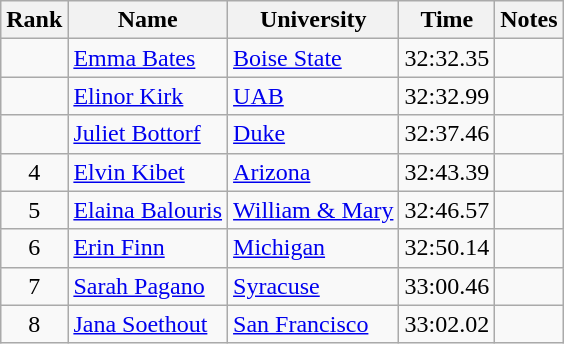<table class="wikitable sortable" style="text-align:center">
<tr>
<th>Rank</th>
<th>Name</th>
<th>University</th>
<th>Time</th>
<th>Notes</th>
</tr>
<tr>
<td></td>
<td align=left><a href='#'>Emma Bates</a></td>
<td align=left><a href='#'>Boise State</a></td>
<td>32:32.35</td>
<td></td>
</tr>
<tr>
<td></td>
<td align=left><a href='#'>Elinor Kirk</a></td>
<td align="left"><a href='#'>UAB</a></td>
<td>32:32.99</td>
<td></td>
</tr>
<tr>
<td></td>
<td align=left><a href='#'>Juliet Bottorf</a></td>
<td align="left"><a href='#'>Duke</a></td>
<td>32:37.46</td>
<td></td>
</tr>
<tr>
<td>4</td>
<td align=left><a href='#'>Elvin Kibet</a></td>
<td align="left"><a href='#'>Arizona</a></td>
<td>32:43.39</td>
<td></td>
</tr>
<tr>
<td>5</td>
<td align=left><a href='#'>Elaina Balouris</a></td>
<td align=left><a href='#'>William & Mary</a></td>
<td>32:46.57</td>
<td></td>
</tr>
<tr>
<td>6</td>
<td align=left><a href='#'>Erin Finn</a></td>
<td align=left><a href='#'>Michigan</a></td>
<td>32:50.14</td>
<td></td>
</tr>
<tr>
<td>7</td>
<td align=left><a href='#'>Sarah Pagano</a></td>
<td align=left><a href='#'>Syracuse</a></td>
<td>33:00.46</td>
<td></td>
</tr>
<tr>
<td>8</td>
<td align=left><a href='#'>Jana Soethout</a></td>
<td align="left"><a href='#'>San Francisco</a></td>
<td>33:02.02</td>
<td></td>
</tr>
</table>
